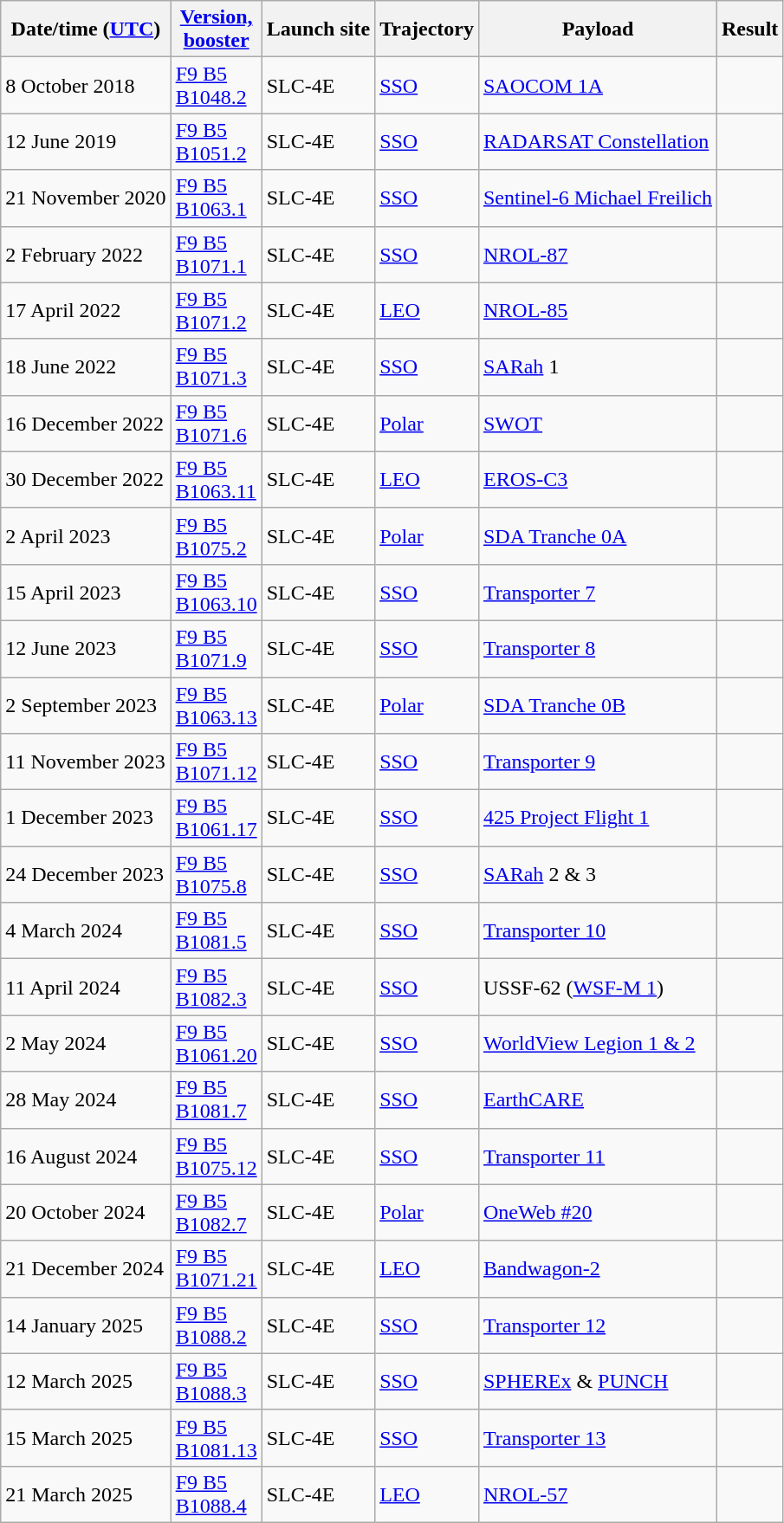<table class="wikitable sortable mw-collapsible sticky-header" border="1">
<tr>
<th>Date/time (<a href='#'>UTC</a>)</th>
<th><a href='#'>Version,<br>booster</a></th>
<th>Launch site</th>
<th>Trajectory</th>
<th>Payload</th>
<th>Result</th>
</tr>
<tr>
<td>8 October 2018</td>
<td><a href='#'>F9 B5</a><br><a href='#'>B1048.2</a></td>
<td>SLC-4E</td>
<td><a href='#'>SSO</a></td>
<td><a href='#'>SAOCOM 1A</a></td>
<td></td>
</tr>
<tr>
<td>12 June 2019</td>
<td><a href='#'>F9 B5</a><br><a href='#'>B1051.2</a></td>
<td>SLC-4E</td>
<td><a href='#'>SSO</a></td>
<td><a href='#'>RADARSAT Constellation</a></td>
<td></td>
</tr>
<tr>
<td>21 November 2020</td>
<td><a href='#'>F9 B5</a><br><a href='#'>B1063.1</a></td>
<td>SLC-4E</td>
<td><a href='#'>SSO</a></td>
<td><a href='#'>Sentinel-6 Michael Freilich</a></td>
<td></td>
</tr>
<tr>
<td>2 February 2022</td>
<td><a href='#'>F9 B5</a><br><a href='#'>B1071.1</a></td>
<td>SLC-4E</td>
<td><a href='#'>SSO</a></td>
<td><a href='#'>NROL-87</a></td>
<td></td>
</tr>
<tr>
<td>17 April 2022</td>
<td><a href='#'>F9 B5</a><br><a href='#'>B1071.2</a></td>
<td>SLC-4E</td>
<td><a href='#'>LEO</a></td>
<td><a href='#'>NROL-85</a></td>
<td></td>
</tr>
<tr>
<td>18 June 2022</td>
<td><a href='#'>F9 B5</a><br><a href='#'>B1071.3</a></td>
<td>SLC-4E</td>
<td><a href='#'>SSO</a></td>
<td><a href='#'>SARah</a> 1</td>
<td></td>
</tr>
<tr>
<td>16 December 2022</td>
<td><a href='#'>F9 B5</a><br><a href='#'>B1071.6</a></td>
<td>SLC-4E</td>
<td><a href='#'>Polar</a></td>
<td><a href='#'>SWOT</a></td>
<td></td>
</tr>
<tr>
<td>30 December 2022</td>
<td><a href='#'>F9 B5</a><br><a href='#'>B1063.11</a></td>
<td>SLC-4E</td>
<td><a href='#'>LEO</a></td>
<td><a href='#'>EROS-C3</a></td>
<td></td>
</tr>
<tr>
<td>2 April 2023</td>
<td><a href='#'>F9 B5</a><br><a href='#'>B1075.2</a></td>
<td>SLC-4E</td>
<td><a href='#'>Polar</a></td>
<td><a href='#'>SDA Tranche 0A</a></td>
<td></td>
</tr>
<tr>
<td>15 April 2023</td>
<td><a href='#'>F9 B5</a><br><a href='#'>B1063.10</a></td>
<td>SLC-4E</td>
<td><a href='#'>SSO</a></td>
<td><a href='#'>Transporter 7</a></td>
<td></td>
</tr>
<tr>
<td>12 June 2023</td>
<td><a href='#'>F9 B5</a><br><a href='#'>B1071.9</a></td>
<td>SLC-4E</td>
<td><a href='#'>SSO</a></td>
<td><a href='#'>Transporter 8</a></td>
<td></td>
</tr>
<tr>
<td>2 September 2023</td>
<td><a href='#'>F9 B5</a><br><a href='#'>B1063.13</a></td>
<td>SLC-4E</td>
<td><a href='#'>Polar</a></td>
<td><a href='#'>SDA Tranche 0B</a></td>
<td></td>
</tr>
<tr>
<td>11 November 2023</td>
<td><a href='#'>F9 B5</a><br><a href='#'>B1071.12</a></td>
<td>SLC-4E</td>
<td><a href='#'>SSO</a></td>
<td><a href='#'>Transporter 9</a></td>
<td></td>
</tr>
<tr>
<td>1 December 2023</td>
<td><a href='#'>F9 B5</a><br><a href='#'>B1061.17</a></td>
<td>SLC-4E</td>
<td><a href='#'>SSO</a></td>
<td><a href='#'>425 Project Flight 1</a></td>
<td></td>
</tr>
<tr>
<td>24 December 2023</td>
<td><a href='#'>F9 B5</a><br><a href='#'>B1075.8</a></td>
<td>SLC-4E</td>
<td><a href='#'>SSO</a></td>
<td><a href='#'>SARah</a> 2 & 3</td>
<td></td>
</tr>
<tr>
<td>4 March 2024</td>
<td><a href='#'>F9 B5</a><br><a href='#'>B1081.5</a></td>
<td>SLC-4E</td>
<td><a href='#'>SSO</a></td>
<td><a href='#'>Transporter 10</a></td>
<td></td>
</tr>
<tr>
<td>11 April 2024</td>
<td><a href='#'>F9 B5</a><br><a href='#'>B1082.3</a></td>
<td>SLC-4E</td>
<td><a href='#'>SSO</a></td>
<td>USSF-62 (<a href='#'>WSF-M 1</a>)</td>
<td></td>
</tr>
<tr>
<td>2 May 2024</td>
<td><a href='#'>F9 B5</a><br><a href='#'>B1061.20</a></td>
<td>SLC-4E</td>
<td><a href='#'>SSO</a></td>
<td><a href='#'>WorldView Legion 1 & 2</a></td>
<td></td>
</tr>
<tr>
<td>28 May 2024</td>
<td><a href='#'>F9 B5</a><br><a href='#'>B1081.7</a></td>
<td>SLC-4E</td>
<td><a href='#'>SSO</a></td>
<td><a href='#'>EarthCARE</a></td>
<td></td>
</tr>
<tr>
<td>16 August 2024</td>
<td><a href='#'>F9 B5</a><br><a href='#'>B1075.12</a></td>
<td>SLC-4E</td>
<td><a href='#'>SSO</a></td>
<td><a href='#'>Transporter 11</a></td>
<td></td>
</tr>
<tr>
<td>20 October 2024</td>
<td><a href='#'>F9 B5</a><br><a href='#'>B1082.7</a></td>
<td>SLC-4E</td>
<td><a href='#'>Polar</a></td>
<td><a href='#'>OneWeb #20</a></td>
<td></td>
</tr>
<tr>
<td>21 December 2024</td>
<td><a href='#'>F9 B5</a><br><a href='#'>B1071.21</a></td>
<td>SLC-4E</td>
<td><a href='#'>LEO</a></td>
<td><a href='#'>Bandwagon-2</a></td>
<td></td>
</tr>
<tr>
<td>14 January 2025</td>
<td><a href='#'>F9 B5</a><br><a href='#'>B1088.2</a></td>
<td>SLC-4E</td>
<td><a href='#'>SSO</a></td>
<td><a href='#'>Transporter 12</a></td>
<td></td>
</tr>
<tr>
<td>12 March 2025</td>
<td><a href='#'>F9 B5</a><br><a href='#'>B1088.3</a></td>
<td>SLC-4E</td>
<td><a href='#'>SSO</a></td>
<td><a href='#'>SPHEREx</a> & <a href='#'>PUNCH</a></td>
<td></td>
</tr>
<tr>
<td>15 March 2025</td>
<td><a href='#'>F9 B5</a><br><a href='#'>B1081.13</a></td>
<td>SLC-4E</td>
<td><a href='#'>SSO</a></td>
<td><a href='#'>Transporter 13</a></td>
<td></td>
</tr>
<tr>
<td>21 March 2025</td>
<td><a href='#'>F9 B5</a><br><a href='#'>B1088.4</a></td>
<td>SLC-4E</td>
<td><a href='#'>LEO</a></td>
<td><a href='#'>NROL-57</a></td>
<td></td>
</tr>
</table>
